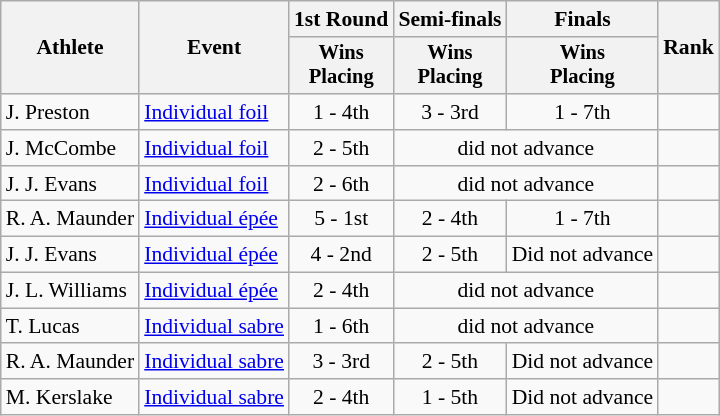<table class="wikitable" style="font-size:90%">
<tr>
<th rowspan=2>Athlete</th>
<th rowspan=2>Event</th>
<th>1st Round</th>
<th>Semi-finals</th>
<th>Finals</th>
<th rowspan=2>Rank</th>
</tr>
<tr style="font-size:95%">
<th>Wins <br> Placing</th>
<th>Wins <br> Placing</th>
<th>Wins <br> Placing</th>
</tr>
<tr align=center>
<td align=left>J. Preston</td>
<td align=left><a href='#'>Individual foil</a></td>
<td>1 - 4th</td>
<td>3 - 3rd</td>
<td>1 - 7th</td>
<td></td>
</tr>
<tr align=center>
<td align=left>J. McCombe</td>
<td align=left><a href='#'>Individual foil</a></td>
<td>2 - 5th</td>
<td colspan=2>did not advance</td>
<td></td>
</tr>
<tr align=center>
<td align=left>J. J. Evans</td>
<td align=left><a href='#'>Individual foil</a></td>
<td>2 - 6th</td>
<td colspan=2>did not advance</td>
<td></td>
</tr>
<tr align=center>
<td align=left>R. A. Maunder</td>
<td align=left><a href='#'>Individual épée</a></td>
<td>5 - 1st</td>
<td>2 - 4th</td>
<td>1 - 7th</td>
<td></td>
</tr>
<tr align=center>
<td align=left>J. J. Evans</td>
<td align=left><a href='#'>Individual épée</a></td>
<td>4 - 2nd</td>
<td>2 - 5th</td>
<td>Did not advance</td>
<td></td>
</tr>
<tr align=center>
<td align=left>J. L. Williams</td>
<td align=left><a href='#'>Individual épée</a></td>
<td>2 - 4th</td>
<td colspan=2>did not advance</td>
<td></td>
</tr>
<tr align=center>
<td align=left>T. Lucas</td>
<td align=left><a href='#'>Individual sabre</a></td>
<td>1 - 6th</td>
<td colspan=2>did not advance</td>
<td></td>
</tr>
<tr align=center>
<td align=left>R. A. Maunder</td>
<td align=left><a href='#'>Individual sabre</a></td>
<td>3 - 3rd</td>
<td>2 - 5th</td>
<td>Did not advance</td>
<td></td>
</tr>
<tr align=center>
<td align=left>M. Kerslake</td>
<td align=left><a href='#'>Individual sabre</a></td>
<td>2 - 4th</td>
<td>1 - 5th</td>
<td>Did not advance</td>
<td></td>
</tr>
</table>
